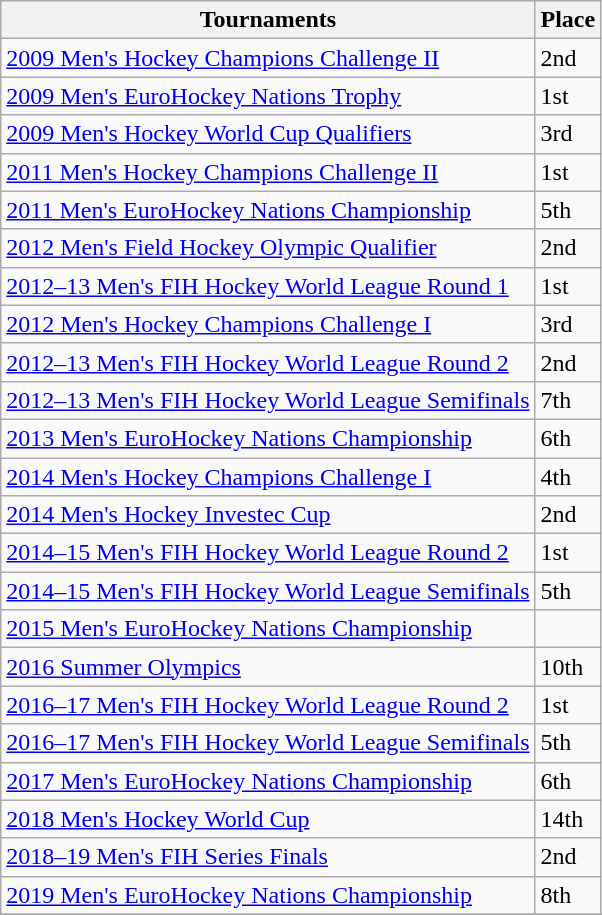<table class="wikitable collapsible">
<tr>
<th>Tournaments</th>
<th>Place</th>
</tr>
<tr>
<td><a href='#'>2009 Men's Hockey Champions Challenge II</a></td>
<td>2nd</td>
</tr>
<tr>
<td><a href='#'>2009 Men's EuroHockey Nations Trophy</a></td>
<td>1st</td>
</tr>
<tr>
<td><a href='#'>2009 Men's Hockey World Cup Qualifiers</a></td>
<td>3rd</td>
</tr>
<tr>
<td><a href='#'>2011 Men's Hockey Champions Challenge II</a></td>
<td>1st</td>
</tr>
<tr>
<td><a href='#'>2011 Men's EuroHockey Nations Championship</a></td>
<td>5th</td>
</tr>
<tr>
<td><a href='#'>2012 Men's Field Hockey Olympic Qualifier</a></td>
<td>2nd</td>
</tr>
<tr>
<td><a href='#'>2012–13 Men's FIH Hockey World League Round 1</a></td>
<td>1st</td>
</tr>
<tr>
<td><a href='#'>2012 Men's Hockey Champions Challenge I</a></td>
<td>3rd</td>
</tr>
<tr>
<td><a href='#'>2012–13 Men's FIH Hockey World League Round 2</a></td>
<td>2nd</td>
</tr>
<tr>
<td><a href='#'>2012–13 Men's FIH Hockey World League Semifinals</a></td>
<td>7th</td>
</tr>
<tr>
<td><a href='#'>2013 Men's EuroHockey Nations Championship</a></td>
<td>6th</td>
</tr>
<tr>
<td><a href='#'>2014 Men's Hockey Champions Challenge I</a></td>
<td>4th</td>
</tr>
<tr>
<td><a href='#'>2014 Men's Hockey Investec Cup</a></td>
<td>2nd</td>
</tr>
<tr>
<td><a href='#'>2014–15 Men's FIH Hockey World League Round 2</a></td>
<td>1st</td>
</tr>
<tr>
<td><a href='#'>2014–15 Men's FIH Hockey World League Semifinals</a></td>
<td>5th</td>
</tr>
<tr>
<td><a href='#'>2015 Men's EuroHockey Nations Championship</a></td>
<td></td>
</tr>
<tr>
<td><a href='#'>2016 Summer Olympics</a></td>
<td>10th</td>
</tr>
<tr>
<td><a href='#'>2016–17 Men's FIH Hockey World League Round 2</a></td>
<td>1st</td>
</tr>
<tr>
<td><a href='#'>2016–17 Men's FIH Hockey World League Semifinals</a></td>
<td>5th</td>
</tr>
<tr>
<td><a href='#'>2017 Men's EuroHockey Nations Championship</a></td>
<td>6th</td>
</tr>
<tr>
<td><a href='#'>2018 Men's Hockey World Cup</a></td>
<td>14th</td>
</tr>
<tr>
<td><a href='#'>2018–19 Men's FIH Series Finals</a></td>
<td>2nd</td>
</tr>
<tr>
<td><a href='#'>2019 Men's EuroHockey Nations Championship</a></td>
<td>8th</td>
</tr>
<tr>
</tr>
</table>
